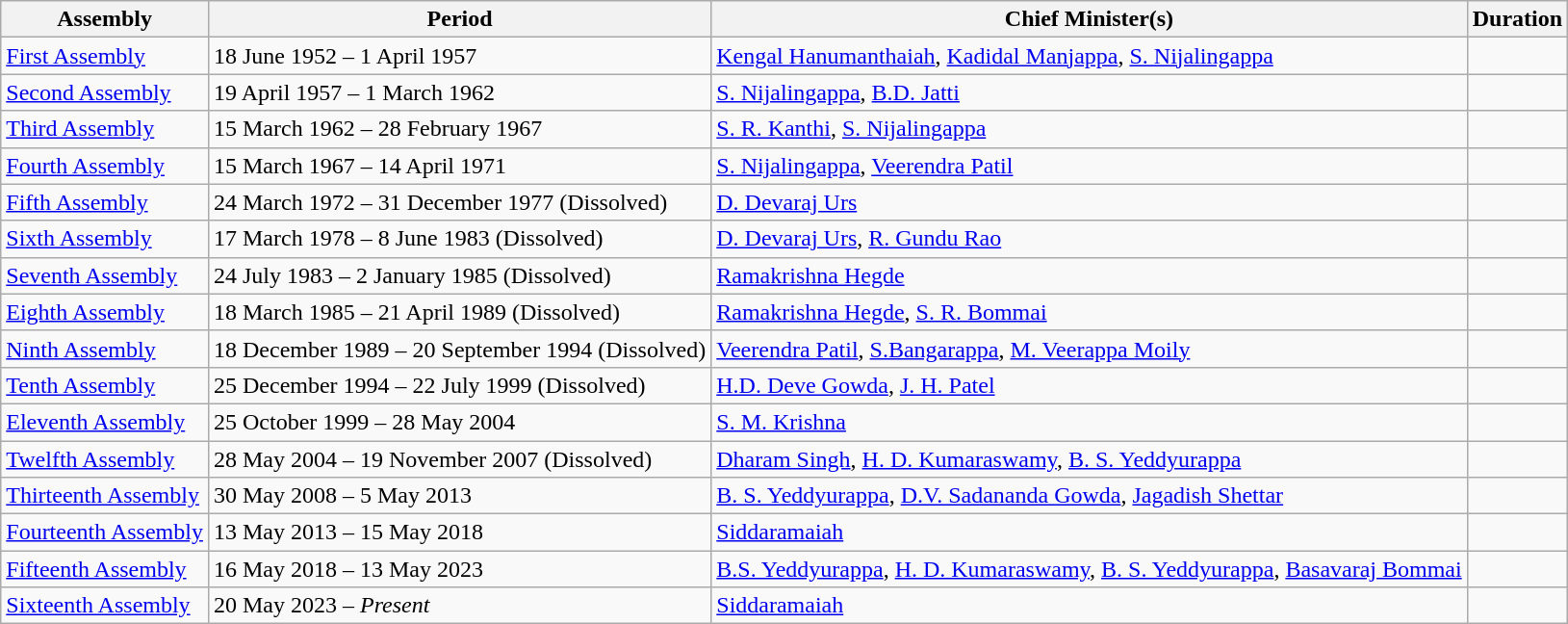<table class="wikitable">
<tr>
<th>Assembly</th>
<th>Period</th>
<th>Chief Minister(s)</th>
<th>Duration</th>
</tr>
<tr>
<td><a href='#'>First Assembly</a></td>
<td>18 June 1952 – 1 April 1957</td>
<td><a href='#'>Kengal Hanumanthaiah</a>, <a href='#'>Kadidal Manjappa</a>, <a href='#'>S. Nijalingappa</a></td>
<td></td>
</tr>
<tr>
<td><a href='#'>Second Assembly</a></td>
<td>19 April 1957 – 1 March 1962</td>
<td><a href='#'>S. Nijalingappa</a>, <a href='#'>B.D. Jatti</a></td>
<td></td>
</tr>
<tr>
<td><a href='#'>Third Assembly</a></td>
<td>15 March 1962 – 28 February 1967</td>
<td><a href='#'>S. R. Kanthi</a>, <a href='#'>S. Nijalingappa</a></td>
<td></td>
</tr>
<tr>
<td><a href='#'>Fourth Assembly</a></td>
<td>15 March 1967 – 14 April 1971</td>
<td><a href='#'>S. Nijalingappa</a>, <a href='#'>Veerendra Patil</a></td>
<td></td>
</tr>
<tr>
<td><a href='#'>Fifth Assembly</a></td>
<td>24 March 1972 – 31 December 1977 (Dissolved)</td>
<td><a href='#'>D. Devaraj Urs</a></td>
<td></td>
</tr>
<tr>
<td><a href='#'>Sixth Assembly</a></td>
<td>17 March 1978 – 8 June 1983 (Dissolved)</td>
<td><a href='#'>D. Devaraj Urs</a>, <a href='#'>R. Gundu Rao</a></td>
<td></td>
</tr>
<tr>
<td><a href='#'>Seventh Assembly</a></td>
<td>24 July 1983 – 2 January 1985 (Dissolved)</td>
<td><a href='#'>Ramakrishna Hegde</a></td>
<td></td>
</tr>
<tr>
<td><a href='#'>Eighth Assembly</a></td>
<td>18 March 1985 – 21 April 1989 (Dissolved)</td>
<td><a href='#'>Ramakrishna Hegde</a>, <a href='#'>S. R. Bommai</a></td>
<td></td>
</tr>
<tr>
<td><a href='#'>Ninth Assembly</a></td>
<td>18 December 1989 – 20 September 1994 (Dissolved)</td>
<td><a href='#'>Veerendra Patil</a>, <a href='#'>S.Bangarappa</a>, <a href='#'>M. Veerappa Moily</a></td>
<td></td>
</tr>
<tr>
<td><a href='#'>Tenth Assembly</a></td>
<td>25 December 1994 – 22 July 1999 (Dissolved)</td>
<td><a href='#'>H.D. Deve Gowda</a>, <a href='#'>J. H. Patel</a></td>
<td></td>
</tr>
<tr>
<td><a href='#'>Eleventh Assembly</a></td>
<td>25 October 1999 – 28 May 2004</td>
<td><a href='#'>S. M. Krishna</a></td>
<td></td>
</tr>
<tr>
<td><a href='#'>Twelfth Assembly</a></td>
<td>28 May 2004 – 19 November 2007 (Dissolved)</td>
<td><a href='#'>Dharam Singh</a>, <a href='#'>H. D. Kumaraswamy</a>, <a href='#'>B. S. Yeddyurappa</a></td>
<td></td>
</tr>
<tr>
<td><a href='#'>Thirteenth Assembly</a></td>
<td>30 May 2008 – 5 May 2013</td>
<td><a href='#'>B. S. Yeddyurappa</a>, <a href='#'>D.V. Sadananda Gowda</a>, <a href='#'>Jagadish Shettar</a></td>
<td></td>
</tr>
<tr>
<td><a href='#'>Fourteenth Assembly</a></td>
<td>13 May 2013 – 15 May 2018</td>
<td><a href='#'>Siddaramaiah</a></td>
<td></td>
</tr>
<tr>
<td><a href='#'>Fifteenth Assembly</a></td>
<td>16 May 2018 – 13 May 2023</td>
<td><a href='#'>B.S. Yeddyurappa</a>, <a href='#'>H. D. Kumaraswamy</a>, <a href='#'>B. S. Yeddyurappa</a>, <a href='#'>Basavaraj Bommai</a></td>
<td></td>
</tr>
<tr>
<td><a href='#'>Sixteenth Assembly</a></td>
<td>20 May 2023 – <em>Present</em></td>
<td><a href='#'>Siddaramaiah</a></td>
<td></td>
</tr>
</table>
